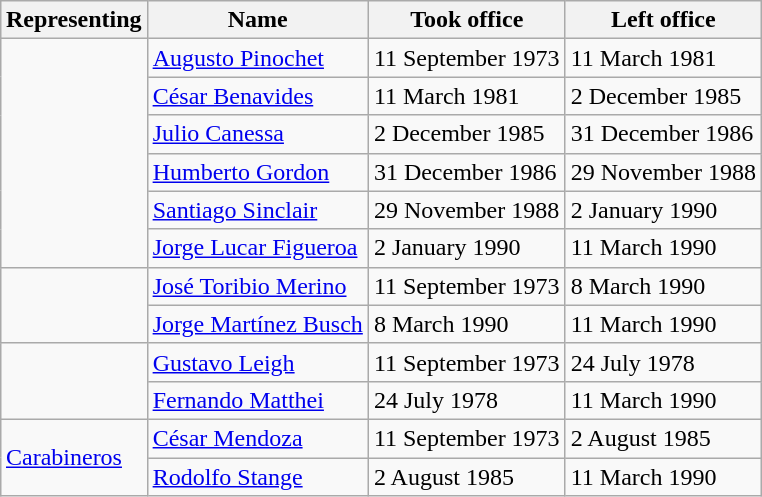<table class="wikitable" style="margin:1em auto;">
<tr>
<th>Representing</th>
<th>Name</th>
<th>Took office</th>
<th>Left office</th>
</tr>
<tr>
<td rowspan=6></td>
<td><a href='#'>Augusto Pinochet</a></td>
<td>11 September 1973</td>
<td>11 March 1981</td>
</tr>
<tr>
<td><a href='#'>César Benavides</a></td>
<td>11 March 1981</td>
<td>2 December 1985</td>
</tr>
<tr>
<td><a href='#'>Julio Canessa</a></td>
<td>2 December 1985</td>
<td>31 December 1986</td>
</tr>
<tr>
<td><a href='#'>Humberto Gordon</a></td>
<td>31 December 1986</td>
<td>29 November 1988</td>
</tr>
<tr>
<td><a href='#'>Santiago Sinclair</a></td>
<td>29 November 1988</td>
<td>2 January 1990</td>
</tr>
<tr>
<td><a href='#'>Jorge Lucar Figueroa</a></td>
<td>2 January 1990</td>
<td>11 March 1990</td>
</tr>
<tr>
<td rowspan=2></td>
<td><a href='#'>José Toribio Merino</a></td>
<td>11 September 1973</td>
<td>8 March 1990</td>
</tr>
<tr>
<td><a href='#'>Jorge Martínez Busch</a></td>
<td>8 March 1990</td>
<td>11 March 1990</td>
</tr>
<tr>
<td rowspan=2></td>
<td><a href='#'>Gustavo Leigh</a></td>
<td>11 September 1973</td>
<td>24 July 1978</td>
</tr>
<tr>
<td><a href='#'>Fernando Matthei</a></td>
<td>24 July 1978</td>
<td>11 March 1990</td>
</tr>
<tr>
<td rowspan=2> <a href='#'>Carabineros</a></td>
<td><a href='#'>César Mendoza</a></td>
<td>11 September 1973</td>
<td>2 August 1985</td>
</tr>
<tr>
<td><a href='#'>Rodolfo Stange</a></td>
<td>2 August 1985</td>
<td>11 March 1990</td>
</tr>
</table>
